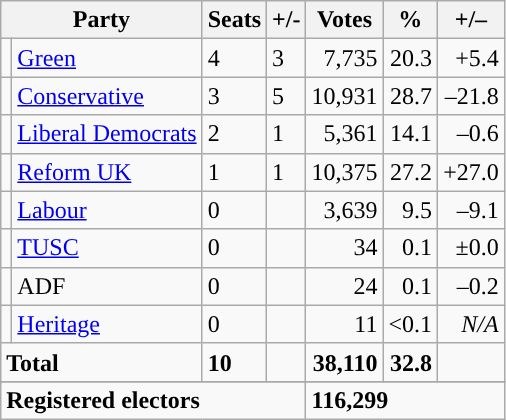<table class="wikitable sortable">
<tr>
<th colspan="2">Party</th>
<th>Seats</th>
<th>+/-</th>
<th>Votes</th>
<th>%</th>
<th>+/–</th>
</tr>
<tr>
<td style="background-color: "></td>
<td><a href='#'>Green</a></td>
<td> 4</td>
<td> 3</td>
<td style="text-align:right;">7,735</td>
<td style="text-align:right;">20.3</td>
<td style="text-align:right;">+5.4</td>
</tr>
<tr>
<td style="background-color: "></td>
<td><a href='#'>Conservative</a></td>
<td> 3</td>
<td> 5</td>
<td style="text-align:right;">10,931</td>
<td style="text-align:right;">28.7</td>
<td style="text-align:right;">–21.8</td>
</tr>
<tr>
<td style="background-color: "></td>
<td><a href='#'>Liberal Democrats</a></td>
<td> 2</td>
<td> 1</td>
<td style="text-align:right;">5,361</td>
<td style="text-align:right;">14.1</td>
<td style="text-align:right;">–0.6</td>
</tr>
<tr>
<td style="background-color: "></td>
<td><a href='#'>Reform UK</a></td>
<td>1</td>
<td> 1</td>
<td style="text-align:right;">10,375</td>
<td style="text-align:right;">27.2</td>
<td style="text-align:right;">+27.0</td>
</tr>
<tr>
<td style="background-color: "></td>
<td><a href='#'>Labour</a></td>
<td>0</td>
<td></td>
<td style="text-align:right;"> 3,639</td>
<td style="text-align:right;">9.5</td>
<td style="text-align:right;">–9.1</td>
</tr>
<tr>
<td style="background-color: "></td>
<td><a href='#'>TUSC</a></td>
<td>0</td>
<td></td>
<td style="text-align:right;">34</td>
<td style="text-align:right;">0.1</td>
<td style="text-align:right;">±0.0</td>
</tr>
<tr>
<td style="background-color: "></td>
<td>ADF</td>
<td>0</td>
<td></td>
<td style="text-align:right;">24</td>
<td style="text-align:right;">0.1</td>
<td style="text-align:right;">–0.2</td>
</tr>
<tr>
<td style="background-color: "></td>
<td><a href='#'>Heritage</a></td>
<td>0</td>
<td></td>
<td style="text-align:right;">11</td>
<td style="text-align:right;"> <0.1</td>
<td style="text-align:right;"><em>N/A</em></td>
</tr>
<tr>
<td colspan="2"><strong>Total</strong></td>
<td><strong>10</strong></td>
<td></td>
<td style="text-align:right;"><strong>38,110</strong></td>
<td style="text-align:right;"><strong>32.8</strong></td>
<td style="text-align:right;"></td>
</tr>
<tr>
</tr>
<tr>
<td colspan="4"><strong>Registered electors</strong></td>
<td colspan="3" style="text-align:left;"><strong>116,299</strong></td>
</tr>
</table>
